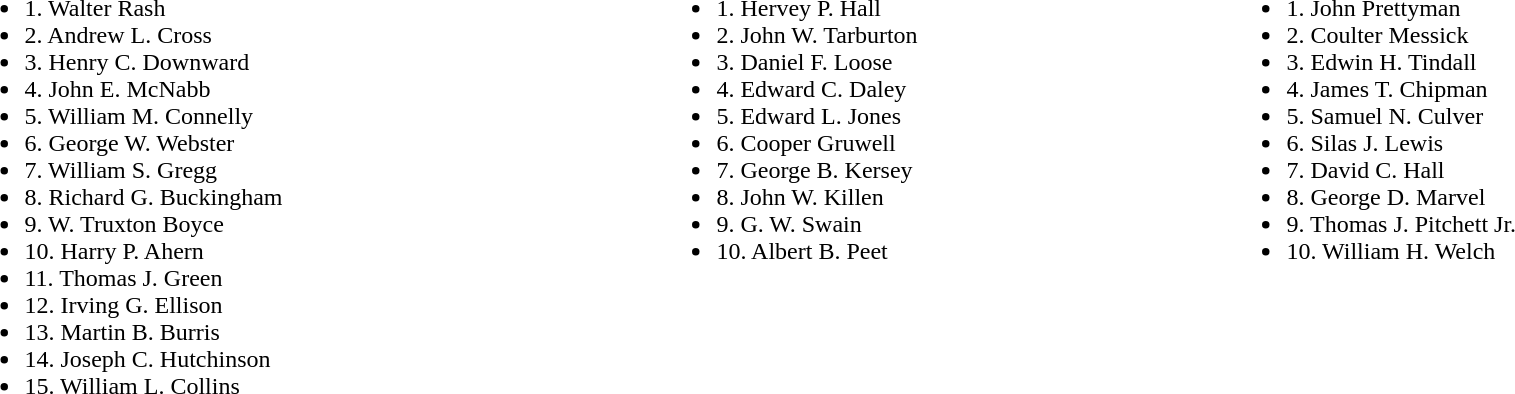<table width=100%>
<tr valign=top>
<td><br><ul><li>1. Walter Rash</li><li>2. Andrew L. Cross</li><li>3. Henry C. Downward</li><li>4. John E. McNabb</li><li>5. William M. Connelly</li><li>6. George W. Webster</li><li>7. William S. Gregg</li><li>8. Richard G. Buckingham</li><li>9. W. Truxton Boyce</li><li>10. Harry P. Ahern</li><li>11. Thomas J. Green</li><li>12. Irving G. Ellison</li><li>13. Martin B. Burris</li><li>14. Joseph C. Hutchinson</li><li>15. William L. Collins</li></ul></td>
<td><br><ul><li>1. Hervey P. Hall</li><li>2. John W. Tarburton</li><li>3. Daniel F. Loose</li><li>4. Edward C. Daley</li><li>5. Edward L. Jones</li><li>6. Cooper Gruwell</li><li>7. George B. Kersey</li><li>8. John W. Killen</li><li>9. G. W. Swain</li><li>10. Albert B. Peet</li></ul></td>
<td><br><ul><li>1. John Prettyman</li><li>2. Coulter Messick</li><li>3. Edwin H. Tindall</li><li>4. James T. Chipman</li><li>5. Samuel N. Culver</li><li>6. Silas J. Lewis</li><li>7. David C. Hall</li><li>8. George D. Marvel</li><li>9. Thomas J. Pitchett Jr.</li><li>10. William H. Welch</li></ul></td>
</tr>
</table>
